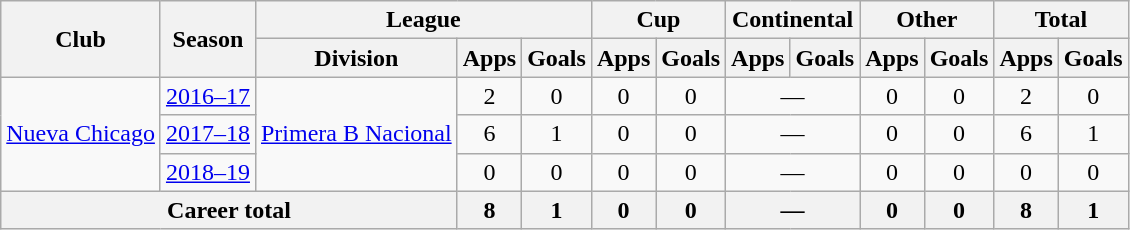<table class="wikitable" style="text-align:center">
<tr>
<th rowspan="2">Club</th>
<th rowspan="2">Season</th>
<th colspan="3">League</th>
<th colspan="2">Cup</th>
<th colspan="2">Continental</th>
<th colspan="2">Other</th>
<th colspan="2">Total</th>
</tr>
<tr>
<th>Division</th>
<th>Apps</th>
<th>Goals</th>
<th>Apps</th>
<th>Goals</th>
<th>Apps</th>
<th>Goals</th>
<th>Apps</th>
<th>Goals</th>
<th>Apps</th>
<th>Goals</th>
</tr>
<tr>
<td rowspan="3"><a href='#'>Nueva Chicago</a></td>
<td><a href='#'>2016–17</a></td>
<td rowspan="3"><a href='#'>Primera B Nacional</a></td>
<td>2</td>
<td>0</td>
<td>0</td>
<td>0</td>
<td colspan="2">—</td>
<td>0</td>
<td>0</td>
<td>2</td>
<td>0</td>
</tr>
<tr>
<td><a href='#'>2017–18</a></td>
<td>6</td>
<td>1</td>
<td>0</td>
<td>0</td>
<td colspan="2">—</td>
<td>0</td>
<td>0</td>
<td>6</td>
<td>1</td>
</tr>
<tr>
<td><a href='#'>2018–19</a></td>
<td>0</td>
<td>0</td>
<td>0</td>
<td>0</td>
<td colspan="2">—</td>
<td>0</td>
<td>0</td>
<td>0</td>
<td>0</td>
</tr>
<tr>
<th colspan="3">Career total</th>
<th>8</th>
<th>1</th>
<th>0</th>
<th>0</th>
<th colspan="2">—</th>
<th>0</th>
<th>0</th>
<th>8</th>
<th>1</th>
</tr>
</table>
